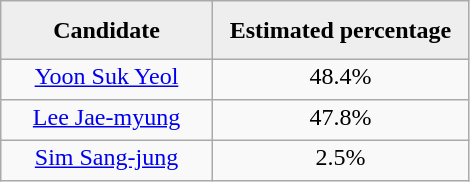<table class="wikitable" style="float: margin">
<tr style="background:#eee;">
<td style="padding:10px; text-align:center; width:120px;"><strong>Candidate</strong></td>
<td style="padding:10px; text-align:center; width:150px;"><strong>Estimated percentage</strong></td>
</tr>
<tr>
<td style="width:90px; padding:2px 0 6px; text-align:center;"><a href='#'>Yoon Suk Yeol</a></td>
<td style="width:90px; padding:2px 0 6px; text-align:center;">48.4%</td>
</tr>
<tr>
<td style="width:90px; padding:2px 0 6px; text-align:center;"><a href='#'>Lee Jae-myung</a></td>
<td style="width:90px; padding:2px 0 6px; text-align:center;">47.8%</td>
</tr>
<tr>
<td style="width:90px; padding:2px 0 6px; text-align:center;"><a href='#'>Sim Sang-jung</a></td>
<td style="width:90px; padding:2px 0 6px; text-align:center;">2.5%</td>
</tr>
</table>
